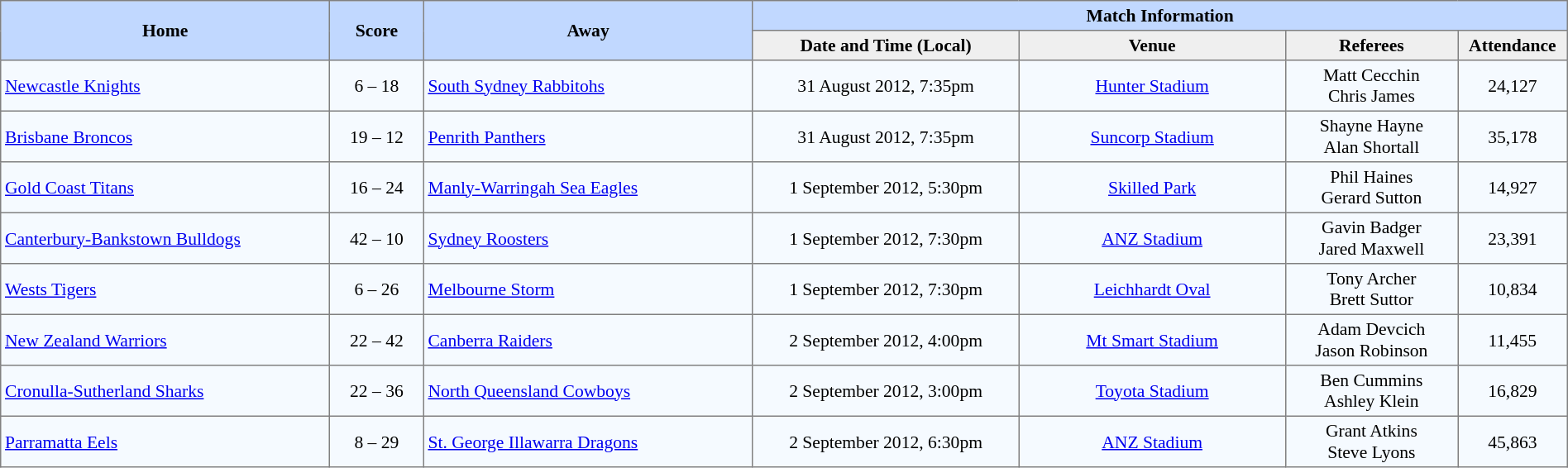<table border="1" cellpadding="3" cellspacing="0" style="border-collapse:collapse; font-size:90%; width:100%;">
<tr style="background:#c1d8ff;">
<th rowspan="2" style="width:21%;">Home</th>
<th rowspan="2" style="width:6%;">Score</th>
<th rowspan="2" style="width:21%;">Away</th>
<th colspan=6>Match Information</th>
</tr>
<tr style="background:#efefef;">
<th width=17%>Date and Time (Local)</th>
<th width=17%>Venue</th>
<th width=11%>Referees</th>
<th width=7%>Attendance</th>
</tr>
<tr style="text-align:center; background:#f5faff;">
<td align=left> <a href='#'>Newcastle Knights</a></td>
<td>6 – 18</td>
<td align=left> <a href='#'>South Sydney Rabbitohs</a></td>
<td>31 August 2012, 7:35pm</td>
<td><a href='#'>Hunter Stadium</a></td>
<td>Matt Cecchin <br> Chris James</td>
<td>24,127</td>
</tr>
<tr style="text-align:center; background:#f5faff;">
<td align=left> <a href='#'>Brisbane Broncos</a></td>
<td>19 – 12</td>
<td align=left> <a href='#'>Penrith Panthers</a></td>
<td>31 August 2012, 7:35pm</td>
<td><a href='#'>Suncorp Stadium</a></td>
<td>Shayne Hayne <br> Alan Shortall</td>
<td>35,178</td>
</tr>
<tr style="text-align:center; background:#f5faff;">
<td align=left> <a href='#'>Gold Coast Titans</a></td>
<td>16 – 24</td>
<td align=left> <a href='#'>Manly-Warringah Sea Eagles</a></td>
<td>1 September 2012, 5:30pm</td>
<td><a href='#'>Skilled Park</a></td>
<td>Phil Haines <br> Gerard Sutton</td>
<td>14,927</td>
</tr>
<tr style="text-align:center; background:#f5faff;">
<td align=left> <a href='#'>Canterbury-Bankstown Bulldogs</a></td>
<td>42 – 10</td>
<td align=left> <a href='#'>Sydney Roosters</a></td>
<td>1 September 2012, 7:30pm</td>
<td><a href='#'>ANZ Stadium</a></td>
<td>Gavin Badger <br> Jared Maxwell</td>
<td>23,391</td>
</tr>
<tr style="text-align:center; background:#f5faff;">
<td align=left> <a href='#'>Wests Tigers</a></td>
<td>6 – 26</td>
<td align=left> <a href='#'>Melbourne Storm</a></td>
<td>1 September 2012, 7:30pm</td>
<td><a href='#'>Leichhardt Oval</a></td>
<td>Tony Archer <br> Brett Suttor</td>
<td>10,834</td>
</tr>
<tr style="text-align:center; background:#f5faff;">
<td align=left> <a href='#'>New Zealand Warriors</a></td>
<td>22 – 42</td>
<td align=left> <a href='#'>Canberra Raiders</a></td>
<td>2 September 2012, 4:00pm</td>
<td><a href='#'>Mt Smart Stadium</a></td>
<td>Adam Devcich <br> Jason Robinson</td>
<td>11,455</td>
</tr>
<tr style="text-align:center; background:#f5faff;">
<td align=left> <a href='#'>Cronulla-Sutherland Sharks</a></td>
<td>22 – 36</td>
<td align=left> <a href='#'>North Queensland Cowboys</a></td>
<td>2 September 2012, 3:00pm</td>
<td><a href='#'>Toyota Stadium</a></td>
<td>Ben Cummins <br> Ashley Klein</td>
<td>16,829</td>
</tr>
<tr style="text-align:center; background:#f5faff;">
<td align=left> <a href='#'>Parramatta Eels</a></td>
<td>8 – 29</td>
<td align=left> <a href='#'>St. George Illawarra Dragons</a></td>
<td>2 September 2012, 6:30pm</td>
<td><a href='#'>ANZ Stadium</a></td>
<td>Grant Atkins<br> Steve Lyons</td>
<td>45,863</td>
</tr>
</table>
